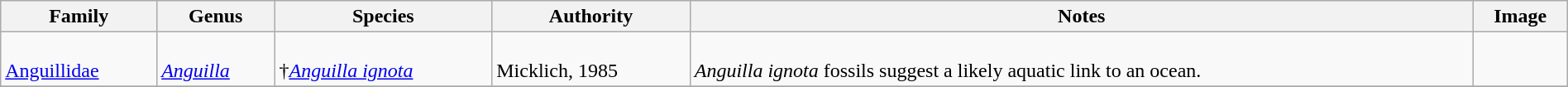<table class="wikitable" align="center" width="100%">
<tr>
<th>Family</th>
<th>Genus</th>
<th>Species</th>
<th>Authority</th>
<th>Notes</th>
<th>Image</th>
</tr>
<tr>
<td><br><a href='#'>Anguillidae</a></td>
<td><br><em><a href='#'>Anguilla</a></em></td>
<td><br>†<em><a href='#'>Anguilla ignota</a></em></td>
<td><br>Micklich, 1985</td>
<td><br><em>Anguilla ignota</em> fossils suggest a likely aquatic link to an ocean.</td>
<td><br></td>
</tr>
<tr>
</tr>
</table>
